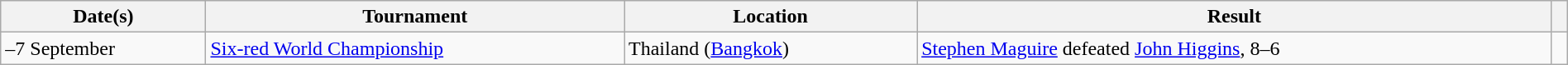<table class="sortable wikitable" width="100%" cellpadding="5" style="margin: 1em auto 1em auto">
<tr>
<th scope="col">Date(s)</th>
<th wscope="col">Tournament</th>
<th scope="col">Location</th>
<th scope="col" class="unsortable">Result</th>
<th scope="col" class="unsortable"></th>
</tr>
<tr>
<td>–7 September</td>
<td><a href='#'>Six-red World Championship</a></td>
<td>Thailand (<a href='#'>Bangkok</a>)</td>
<td><a href='#'>Stephen Maguire</a> defeated <a href='#'>John Higgins</a>, 8–6</td>
<td align="center"></td>
</tr>
</table>
